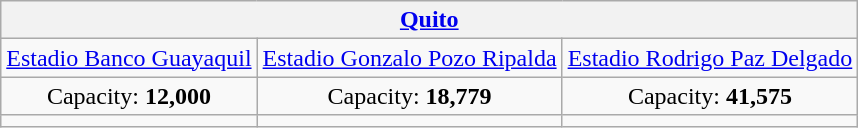<table class="wikitable" style="text-align:center">
<tr>
<th colspan="3"><a href='#'>Quito</a></th>
</tr>
<tr>
<td><a href='#'>Estadio Banco Guayaquil</a></td>
<td><a href='#'>Estadio Gonzalo Pozo Ripalda</a></td>
<td><a href='#'>Estadio Rodrigo Paz Delgado</a></td>
</tr>
<tr>
<td>Capacity: <strong>12,000</strong></td>
<td>Capacity: <strong>18,779</strong></td>
<td>Capacity: <strong>41,575</strong></td>
</tr>
<tr>
<td></td>
<td></td>
<td></td>
</tr>
</table>
